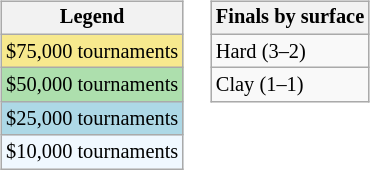<table>
<tr valign=top>
<td><br><table class=wikitable style="font-size:85%">
<tr>
<th>Legend</th>
</tr>
<tr style="background:#f7e98e;">
<td>$75,000 tournaments</td>
</tr>
<tr style="background:#addfad;">
<td>$50,000 tournaments</td>
</tr>
<tr style="background:lightblue;">
<td>$25,000 tournaments</td>
</tr>
<tr style="background:#f0f8ff;">
<td>$10,000 tournaments</td>
</tr>
</table>
</td>
<td><br><table class=wikitable style="font-size:85%">
<tr>
<th>Finals by surface</th>
</tr>
<tr>
<td>Hard (3–2)</td>
</tr>
<tr>
<td>Clay (1–1)</td>
</tr>
</table>
</td>
</tr>
</table>
